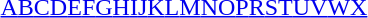<table id="toc" class="toc" summary="Class">
<tr>
<th></th>
</tr>
<tr>
<td style="text-align:center;"><a href='#'>A</a><a href='#'>B</a><a href='#'>C</a><a href='#'>D</a><a href='#'>E</a><a href='#'>F</a><a href='#'>G</a><a href='#'>H</a><a href='#'>I</a><a href='#'>J</a><a href='#'>K</a><a href='#'>L</a><a href='#'>M</a><a href='#'>N</a><a href='#'>O</a><a href='#'>P</a><a href='#'>R</a><a href='#'>S</a><a href='#'>T</a><a href='#'>U</a><a href='#'>V</a><a href='#'>W</a><a href='#'>X</a></td>
</tr>
</table>
